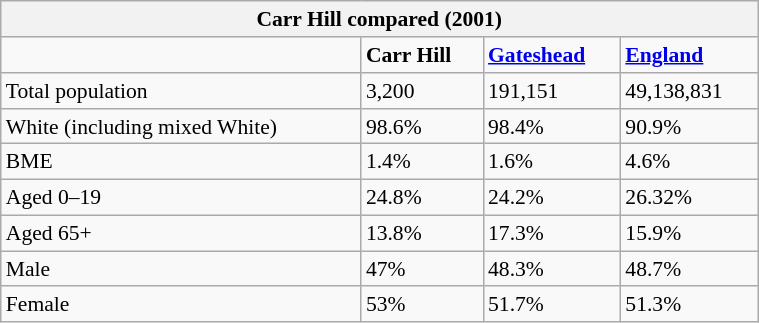<table class="wikitable" style="float: right; margin-left: 2em; width: 40%; font-size: 90%;" cellspacing="3">
<tr>
<th colspan="4"><strong>Carr Hill compared (2001)</strong></th>
</tr>
<tr>
<td></td>
<td><strong>Carr Hill</strong></td>
<td><strong><a href='#'>Gateshead</a></strong></td>
<td><strong><a href='#'>England</a></strong></td>
</tr>
<tr>
<td>Total population</td>
<td>3,200</td>
<td>191,151</td>
<td>49,138,831</td>
</tr>
<tr>
<td>White (including mixed White)</td>
<td>98.6%</td>
<td>98.4%</td>
<td>90.9%</td>
</tr>
<tr>
<td>BME</td>
<td>1.4%</td>
<td>1.6%</td>
<td>4.6%</td>
</tr>
<tr>
<td>Aged 0–19</td>
<td>24.8%</td>
<td>24.2%</td>
<td>26.32%</td>
</tr>
<tr>
<td>Aged 65+</td>
<td>13.8%</td>
<td>17.3%</td>
<td>15.9%</td>
</tr>
<tr>
<td>Male</td>
<td>47%</td>
<td>48.3%</td>
<td>48.7%</td>
</tr>
<tr>
<td>Female</td>
<td>53%</td>
<td>51.7%</td>
<td>51.3%</td>
</tr>
</table>
